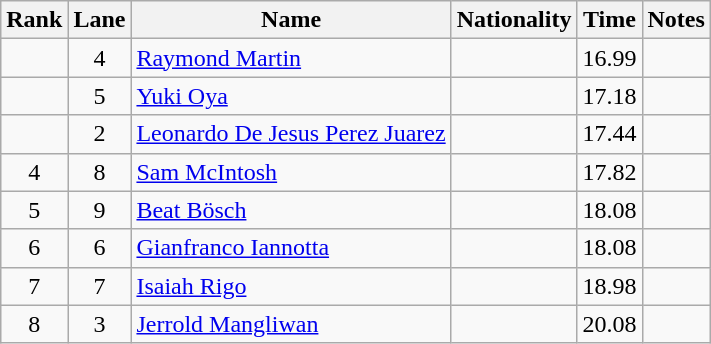<table class="wikitable sortable" style="text-align:center">
<tr>
<th>Rank</th>
<th>Lane</th>
<th>Name</th>
<th>Nationality</th>
<th>Time</th>
<th>Notes</th>
</tr>
<tr>
<td></td>
<td>4</td>
<td align="left"><a href='#'>Raymond Martin</a></td>
<td align="left"></td>
<td>16.99</td>
<td></td>
</tr>
<tr>
<td></td>
<td>5</td>
<td align="left"><a href='#'>Yuki Oya</a></td>
<td align="left"></td>
<td>17.18</td>
<td></td>
</tr>
<tr>
<td></td>
<td>2</td>
<td align="left"><a href='#'>Leonardo De Jesus Perez Juarez</a></td>
<td align="left"></td>
<td>17.44</td>
<td></td>
</tr>
<tr>
<td>4</td>
<td>8</td>
<td align="left"><a href='#'>Sam McIntosh</a></td>
<td align="left"></td>
<td>17.82</td>
<td></td>
</tr>
<tr>
<td>5</td>
<td>9</td>
<td align="left"><a href='#'>Beat Bösch</a></td>
<td align="left"></td>
<td>18.08</td>
<td></td>
</tr>
<tr>
<td>6</td>
<td>6</td>
<td align="left"><a href='#'>Gianfranco Iannotta</a></td>
<td align="left"></td>
<td>18.08</td>
<td></td>
</tr>
<tr>
<td>7</td>
<td>7</td>
<td align="left"><a href='#'>Isaiah Rigo</a></td>
<td align="left"></td>
<td>18.98</td>
<td></td>
</tr>
<tr>
<td>8</td>
<td>3</td>
<td align="left"><a href='#'>Jerrold Mangliwan</a></td>
<td align="left"></td>
<td>20.08</td>
<td></td>
</tr>
</table>
